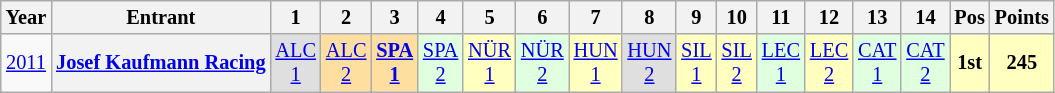<table class="wikitable" style="text-align:center; font-size:85%">
<tr>
<th>Year</th>
<th>Entrant</th>
<th>1</th>
<th>2</th>
<th>3</th>
<th>4</th>
<th>5</th>
<th>6</th>
<th>7</th>
<th>8</th>
<th>9</th>
<th>10</th>
<th>11</th>
<th>12</th>
<th>13</th>
<th>14</th>
<th>Pos</th>
<th>Points</th>
</tr>
<tr>
<td><a href='#'>2011</a></td>
<th nowrap><a href='#'>Josef Kaufmann Racing</a></th>
<td style="background:#DFDFDF;"><a href='#'>ALC<br>1</a><br></td>
<td style="background:#FFDF9F;"><a href='#'>ALC<br>2</a><br></td>
<td style="background:#FFDF9F;"><strong><a href='#'>SPA<br>1</a></strong><br></td>
<td style="background:#DFFFDF;"><a href='#'>SPA<br>2</a><br></td>
<td style="background:#FFFFBF;"><a href='#'>NÜR<br>1</a><br></td>
<td style="background:#DFFFDF;"><a href='#'>NÜR<br>2</a><br></td>
<td style="background:#FFFFBF;"><a href='#'>HUN<br>1</a><br></td>
<td style="background:#DFDFDF;"><a href='#'>HUN<br>2</a><br></td>
<td style="background:#FFFFBF;"><a href='#'>SIL<br>1</a><br></td>
<td style="background:#FFFFBF;"><a href='#'>SIL<br>2</a><br></td>
<td style="background:#DFFFDF;"><a href='#'>LEC<br>1</a><br></td>
<td style="background:#FFFFBF;"><a href='#'>LEC<br>2</a><br></td>
<td style="background:#DFFFDF;"><a href='#'>CAT<br>1</a><br></td>
<td style="background:#DFFFDF;"><a href='#'>CAT<br>2</a><br></td>
<th style="background:#FFFFBF;">1st</th>
<th style="background:#FFFFBF;">245</th>
</tr>
</table>
